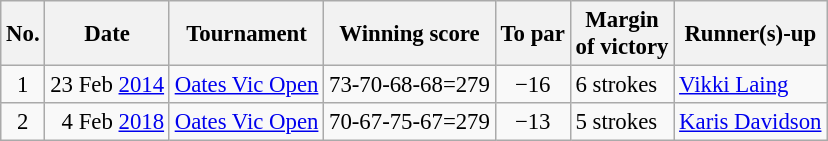<table class="wikitable" style="font-size:95%;">
<tr>
<th>No.</th>
<th>Date</th>
<th>Tournament</th>
<th>Winning score</th>
<th>To par</th>
<th>Margin<br>of victory</th>
<th>Runner(s)-up</th>
</tr>
<tr>
<td align=center>1</td>
<td align=right>23 Feb <a href='#'>2014</a></td>
<td><a href='#'>Oates Vic Open</a></td>
<td align=right>73-70-68-68=279</td>
<td align=center>−16</td>
<td>6 strokes</td>
<td> <a href='#'>Vikki Laing</a></td>
</tr>
<tr>
<td align=center>2</td>
<td align=right>4 Feb <a href='#'>2018</a></td>
<td><a href='#'>Oates Vic Open</a></td>
<td align=right>70-67-75-67=279</td>
<td align=center>−13</td>
<td>5 strokes</td>
<td> <a href='#'>Karis Davidson</a></td>
</tr>
</table>
